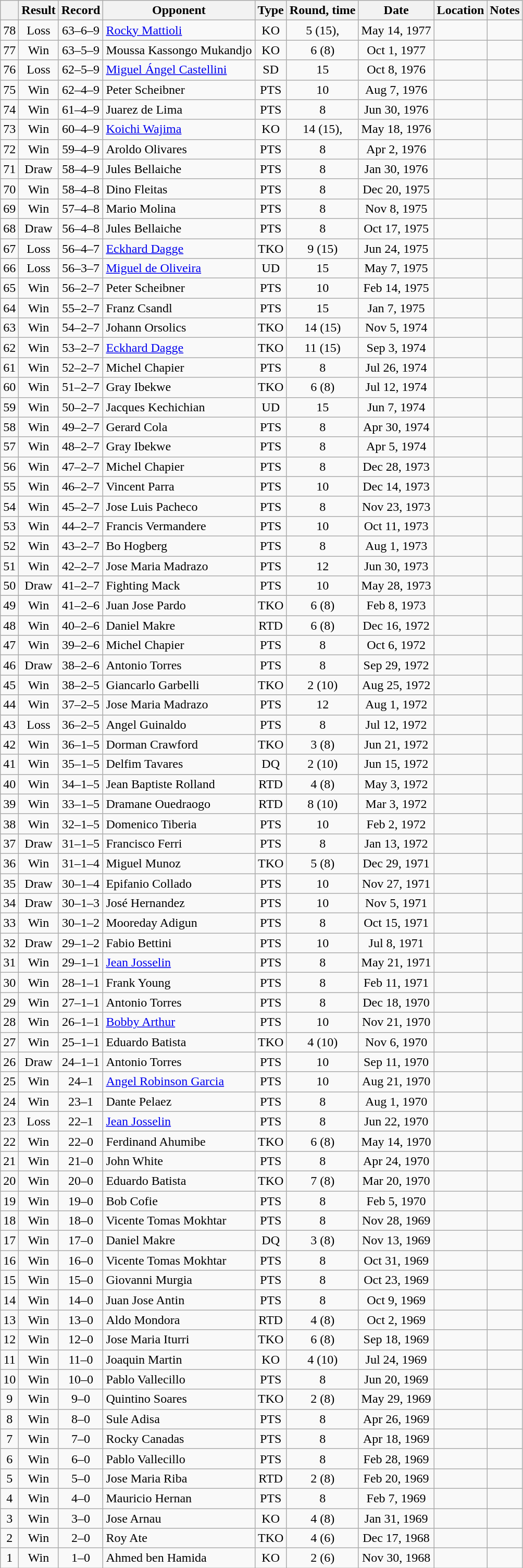<table class="wikitable" style="text-align:center">
<tr>
<th></th>
<th>Result</th>
<th>Record</th>
<th>Opponent</th>
<th>Type</th>
<th>Round, time</th>
<th>Date</th>
<th>Location</th>
<th>Notes</th>
</tr>
<tr>
<td>78</td>
<td>Loss</td>
<td>63–6–9</td>
<td align=left><a href='#'>Rocky Mattioli</a></td>
<td>KO</td>
<td>5 (15), </td>
<td>May 14, 1977</td>
<td align=left></td>
<td align=left></td>
</tr>
<tr>
<td>77</td>
<td>Win</td>
<td>63–5–9</td>
<td align=left>Moussa Kassongo Mukandjo</td>
<td>KO</td>
<td>6 (8)</td>
<td>Oct 1, 1977</td>
<td align=left></td>
<td align=left></td>
</tr>
<tr>
<td>76</td>
<td>Loss</td>
<td>62–5–9</td>
<td align=left><a href='#'>Miguel Ángel Castellini</a></td>
<td>SD</td>
<td>15</td>
<td>Oct 8, 1976</td>
<td align=left></td>
<td align=left></td>
</tr>
<tr>
<td>75</td>
<td>Win</td>
<td>62–4–9</td>
<td align=left>Peter Scheibner</td>
<td>PTS</td>
<td>10</td>
<td>Aug 7, 1976</td>
<td align=left></td>
<td align=left></td>
</tr>
<tr>
<td>74</td>
<td>Win</td>
<td>61–4–9</td>
<td align=left>Juarez de Lima</td>
<td>PTS</td>
<td>8</td>
<td>Jun 30, 1976</td>
<td align=left></td>
<td align=left></td>
</tr>
<tr>
<td>73</td>
<td>Win</td>
<td>60–4–9</td>
<td align=left><a href='#'>Koichi Wajima</a></td>
<td>KO</td>
<td>14 (15), </td>
<td>May 18, 1976</td>
<td align=left></td>
<td align=left></td>
</tr>
<tr>
<td>72</td>
<td>Win</td>
<td>59–4–9</td>
<td align=left>Aroldo Olivares</td>
<td>PTS</td>
<td>8</td>
<td>Apr 2, 1976</td>
<td align=left></td>
<td align=left></td>
</tr>
<tr>
<td>71</td>
<td>Draw</td>
<td>58–4–9</td>
<td align=left>Jules Bellaiche</td>
<td>PTS</td>
<td>8</td>
<td>Jan 30, 1976</td>
<td align=left></td>
<td align=left></td>
</tr>
<tr>
<td>70</td>
<td>Win</td>
<td>58–4–8</td>
<td align=left>Dino Fleitas</td>
<td>PTS</td>
<td>8</td>
<td>Dec 20, 1975</td>
<td align=left></td>
<td align=left></td>
</tr>
<tr>
<td>69</td>
<td>Win</td>
<td>57–4–8</td>
<td align=left>Mario Molina</td>
<td>PTS</td>
<td>8</td>
<td>Nov 8, 1975</td>
<td align=left></td>
<td align=left></td>
</tr>
<tr>
<td>68</td>
<td>Draw</td>
<td>56–4–8</td>
<td align=left>Jules Bellaiche</td>
<td>PTS</td>
<td>8</td>
<td>Oct 17, 1975</td>
<td align=left></td>
<td align=left></td>
</tr>
<tr>
<td>67</td>
<td>Loss</td>
<td>56–4–7</td>
<td align=left><a href='#'>Eckhard Dagge</a></td>
<td>TKO</td>
<td>9 (15)</td>
<td>Jun 24, 1975</td>
<td align=left></td>
<td align=left></td>
</tr>
<tr>
<td>66</td>
<td>Loss</td>
<td>56–3–7</td>
<td align=left><a href='#'>Miguel de Oliveira</a></td>
<td>UD</td>
<td>15</td>
<td>May 7, 1975</td>
<td align=left></td>
<td align=left></td>
</tr>
<tr>
<td>65</td>
<td>Win</td>
<td>56–2–7</td>
<td align=left>Peter Scheibner</td>
<td>PTS</td>
<td>10</td>
<td>Feb 14, 1975</td>
<td align=left></td>
<td align=left></td>
</tr>
<tr>
<td>64</td>
<td>Win</td>
<td>55–2–7</td>
<td align=left>Franz Csandl</td>
<td>PTS</td>
<td>15</td>
<td>Jan 7, 1975</td>
<td align=left></td>
<td align=left></td>
</tr>
<tr>
<td>63</td>
<td>Win</td>
<td>54–2–7</td>
<td align=left>Johann Orsolics</td>
<td>TKO</td>
<td>14 (15)</td>
<td>Nov 5, 1974</td>
<td align=left></td>
<td align=left></td>
</tr>
<tr>
<td>62</td>
<td>Win</td>
<td>53–2–7</td>
<td align=left><a href='#'>Eckhard Dagge</a></td>
<td>TKO</td>
<td>11 (15)</td>
<td>Sep 3, 1974</td>
<td align=left></td>
<td align=left></td>
</tr>
<tr>
<td>61</td>
<td>Win</td>
<td>52–2–7</td>
<td align=left>Michel Chapier</td>
<td>PTS</td>
<td>8</td>
<td>Jul 26, 1974</td>
<td align=left></td>
<td align=left></td>
</tr>
<tr>
<td>60</td>
<td>Win</td>
<td>51–2–7</td>
<td align=left>Gray Ibekwe</td>
<td>TKO</td>
<td>6 (8)</td>
<td>Jul 12, 1974</td>
<td align=left></td>
<td align=left></td>
</tr>
<tr>
<td>59</td>
<td>Win</td>
<td>50–2–7</td>
<td align=left>Jacques Kechichian</td>
<td>UD</td>
<td>15</td>
<td>Jun 7, 1974</td>
<td align=left></td>
<td align=left></td>
</tr>
<tr>
<td>58</td>
<td>Win</td>
<td>49–2–7</td>
<td align=left>Gerard Cola</td>
<td>PTS</td>
<td>8</td>
<td>Apr 30, 1974</td>
<td align=left></td>
<td align=left></td>
</tr>
<tr>
<td>57</td>
<td>Win</td>
<td>48–2–7</td>
<td align=left>Gray Ibekwe</td>
<td>PTS</td>
<td>8</td>
<td>Apr 5, 1974</td>
<td align=left></td>
<td align=left></td>
</tr>
<tr>
<td>56</td>
<td>Win</td>
<td>47–2–7</td>
<td align=left>Michel Chapier</td>
<td>PTS</td>
<td>8</td>
<td>Dec 28, 1973</td>
<td align=left></td>
<td align=left></td>
</tr>
<tr>
<td>55</td>
<td>Win</td>
<td>46–2–7</td>
<td align=left>Vincent Parra</td>
<td>PTS</td>
<td>10</td>
<td>Dec 14, 1973</td>
<td align=left></td>
<td align=left></td>
</tr>
<tr>
<td>54</td>
<td>Win</td>
<td>45–2–7</td>
<td align=left>Jose Luis Pacheco</td>
<td>PTS</td>
<td>8</td>
<td>Nov 23, 1973</td>
<td align=left></td>
<td align=left></td>
</tr>
<tr>
<td>53</td>
<td>Win</td>
<td>44–2–7</td>
<td align=left>Francis Vermandere</td>
<td>PTS</td>
<td>10</td>
<td>Oct 11, 1973</td>
<td align=left></td>
<td align=left></td>
</tr>
<tr>
<td>52</td>
<td>Win</td>
<td>43–2–7</td>
<td align=left>Bo Hogberg</td>
<td>PTS</td>
<td>8</td>
<td>Aug 1, 1973</td>
<td align=left></td>
<td align=left></td>
</tr>
<tr>
<td>51</td>
<td>Win</td>
<td>42–2–7</td>
<td align=left>Jose Maria Madrazo</td>
<td>PTS</td>
<td>12</td>
<td>Jun 30, 1973</td>
<td align=left></td>
<td align=left></td>
</tr>
<tr>
<td>50</td>
<td>Draw</td>
<td>41–2–7</td>
<td align=left>Fighting Mack</td>
<td>PTS</td>
<td>10</td>
<td>May 28, 1973</td>
<td align=left></td>
<td align=left></td>
</tr>
<tr>
<td>49</td>
<td>Win</td>
<td>41–2–6</td>
<td align=left>Juan Jose Pardo</td>
<td>TKO</td>
<td>6 (8)</td>
<td>Feb 8, 1973</td>
<td align=left></td>
<td align=left></td>
</tr>
<tr>
<td>48</td>
<td>Win</td>
<td>40–2–6</td>
<td align=left>Daniel Makre</td>
<td>RTD</td>
<td>6 (8)</td>
<td>Dec 16, 1972</td>
<td align=left></td>
<td align=left></td>
</tr>
<tr>
<td>47</td>
<td>Win</td>
<td>39–2–6</td>
<td align=left>Michel Chapier</td>
<td>PTS</td>
<td>8</td>
<td>Oct 6, 1972</td>
<td align=left></td>
<td align=left></td>
</tr>
<tr>
<td>46</td>
<td>Draw</td>
<td>38–2–6</td>
<td align=left>Antonio Torres</td>
<td>PTS</td>
<td>8</td>
<td>Sep 29, 1972</td>
<td align=left></td>
<td align=left></td>
</tr>
<tr>
<td>45</td>
<td>Win</td>
<td>38–2–5</td>
<td align=left>Giancarlo Garbelli</td>
<td>TKO</td>
<td>2 (10)</td>
<td>Aug 25, 1972</td>
<td align=left></td>
<td align=left></td>
</tr>
<tr>
<td>44</td>
<td>Win</td>
<td>37–2–5</td>
<td align=left>Jose Maria Madrazo</td>
<td>PTS</td>
<td>12</td>
<td>Aug 1, 1972</td>
<td align=left></td>
<td align=left></td>
</tr>
<tr>
<td>43</td>
<td>Loss</td>
<td>36–2–5</td>
<td align=left>Angel Guinaldo</td>
<td>PTS</td>
<td>8</td>
<td>Jul 12, 1972</td>
<td align=left></td>
<td align=left></td>
</tr>
<tr>
<td>42</td>
<td>Win</td>
<td>36–1–5</td>
<td align=left>Dorman Crawford</td>
<td>TKO</td>
<td>3 (8)</td>
<td>Jun 21, 1972</td>
<td align=left></td>
<td align=left></td>
</tr>
<tr>
<td>41</td>
<td>Win</td>
<td>35–1–5</td>
<td align=left>Delfim Tavares</td>
<td>DQ</td>
<td>2 (10)</td>
<td>Jun 15, 1972</td>
<td align=left></td>
<td align=left></td>
</tr>
<tr>
<td>40</td>
<td>Win</td>
<td>34–1–5</td>
<td align=left>Jean Baptiste Rolland</td>
<td>RTD</td>
<td>4 (8)</td>
<td>May 3, 1972</td>
<td align=left></td>
<td align=left></td>
</tr>
<tr>
<td>39</td>
<td>Win</td>
<td>33–1–5</td>
<td align=left>Dramane Ouedraogo</td>
<td>RTD</td>
<td>8 (10)</td>
<td>Mar 3, 1972</td>
<td align=left></td>
<td align=left></td>
</tr>
<tr>
<td>38</td>
<td>Win</td>
<td>32–1–5</td>
<td align=left>Domenico Tiberia</td>
<td>PTS</td>
<td>10</td>
<td>Feb 2, 1972</td>
<td align=left></td>
<td align=left></td>
</tr>
<tr>
<td>37</td>
<td>Draw</td>
<td>31–1–5</td>
<td align=left>Francisco Ferri</td>
<td>PTS</td>
<td>8</td>
<td>Jan 13, 1972</td>
<td align=left></td>
<td align=left></td>
</tr>
<tr>
<td>36</td>
<td>Win</td>
<td>31–1–4</td>
<td align=left>Miguel Munoz</td>
<td>TKO</td>
<td>5 (8)</td>
<td>Dec 29, 1971</td>
<td align=left></td>
<td align=left></td>
</tr>
<tr>
<td>35</td>
<td>Draw</td>
<td>30–1–4</td>
<td align=left>Epifanio Collado</td>
<td>PTS</td>
<td>10</td>
<td>Nov 27, 1971</td>
<td align=left></td>
<td align=left></td>
</tr>
<tr>
<td>34</td>
<td>Draw</td>
<td>30–1–3</td>
<td align=left>José Hernandez</td>
<td>PTS</td>
<td>10</td>
<td>Nov 5, 1971</td>
<td align=left></td>
<td align=left></td>
</tr>
<tr>
<td>33</td>
<td>Win</td>
<td>30–1–2</td>
<td align=left>Mooreday Adigun</td>
<td>PTS</td>
<td>8</td>
<td>Oct 15, 1971</td>
<td align=left></td>
<td align=left></td>
</tr>
<tr>
<td>32</td>
<td>Draw</td>
<td>29–1–2</td>
<td align=left>Fabio Bettini</td>
<td>PTS</td>
<td>10</td>
<td>Jul 8, 1971</td>
<td align=left></td>
<td align=left></td>
</tr>
<tr>
<td>31</td>
<td>Win</td>
<td>29–1–1</td>
<td align=left><a href='#'>Jean Josselin</a></td>
<td>PTS</td>
<td>8</td>
<td>May 21, 1971</td>
<td align=left></td>
<td align=left></td>
</tr>
<tr>
<td>30</td>
<td>Win</td>
<td>28–1–1</td>
<td align=left>Frank Young</td>
<td>PTS</td>
<td>8</td>
<td>Feb 11, 1971</td>
<td align=left></td>
<td align=left></td>
</tr>
<tr>
<td>29</td>
<td>Win</td>
<td>27–1–1</td>
<td align=left>Antonio Torres</td>
<td>PTS</td>
<td>8</td>
<td>Dec 18, 1970</td>
<td align=left></td>
<td align=left></td>
</tr>
<tr>
<td>28</td>
<td>Win</td>
<td>26–1–1</td>
<td align=left><a href='#'>Bobby Arthur</a></td>
<td>PTS</td>
<td>10</td>
<td>Nov 21, 1970</td>
<td align=left></td>
<td align=left></td>
</tr>
<tr>
<td>27</td>
<td>Win</td>
<td>25–1–1</td>
<td align=left>Eduardo Batista</td>
<td>TKO</td>
<td>4 (10)</td>
<td>Nov 6, 1970</td>
<td align=left></td>
<td align=left></td>
</tr>
<tr>
<td>26</td>
<td>Draw</td>
<td>24–1–1</td>
<td align=left>Antonio Torres</td>
<td>PTS</td>
<td>10</td>
<td>Sep 11, 1970</td>
<td align=left></td>
<td align=left></td>
</tr>
<tr>
<td>25</td>
<td>Win</td>
<td>24–1</td>
<td align=left><a href='#'>Angel Robinson Garcia</a></td>
<td>PTS</td>
<td>10</td>
<td>Aug 21, 1970</td>
<td align=left></td>
<td align=left></td>
</tr>
<tr>
<td>24</td>
<td>Win</td>
<td>23–1</td>
<td align=left>Dante Pelaez</td>
<td>PTS</td>
<td>8</td>
<td>Aug 1, 1970</td>
<td align=left></td>
<td align=left></td>
</tr>
<tr>
<td>23</td>
<td>Loss</td>
<td>22–1</td>
<td align=left><a href='#'>Jean Josselin</a></td>
<td>PTS</td>
<td>8</td>
<td>Jun 22, 1970</td>
<td align=left></td>
<td align=left></td>
</tr>
<tr>
<td>22</td>
<td>Win</td>
<td>22–0</td>
<td align=left>Ferdinand Ahumibe</td>
<td>TKO</td>
<td>6 (8)</td>
<td>May 14, 1970</td>
<td align=left></td>
<td align=left></td>
</tr>
<tr>
<td>21</td>
<td>Win</td>
<td>21–0</td>
<td align=left>John White</td>
<td>PTS</td>
<td>8</td>
<td>Apr 24, 1970</td>
<td align=left></td>
<td align=left></td>
</tr>
<tr>
<td>20</td>
<td>Win</td>
<td>20–0</td>
<td align=left>Eduardo Batista</td>
<td>TKO</td>
<td>7 (8)</td>
<td>Mar 20, 1970</td>
<td align=left></td>
<td align=left></td>
</tr>
<tr>
<td>19</td>
<td>Win</td>
<td>19–0</td>
<td align=left>Bob Cofie</td>
<td>PTS</td>
<td>8</td>
<td>Feb 5, 1970</td>
<td align=left></td>
<td align=left></td>
</tr>
<tr>
<td>18</td>
<td>Win</td>
<td>18–0</td>
<td align=left>Vicente Tomas Mokhtar</td>
<td>PTS</td>
<td>8</td>
<td>Nov 28, 1969</td>
<td align=left></td>
<td align=left></td>
</tr>
<tr>
<td>17</td>
<td>Win</td>
<td>17–0</td>
<td align=left>Daniel Makre</td>
<td>DQ</td>
<td>3 (8)</td>
<td>Nov 13, 1969</td>
<td align=left></td>
<td align=left></td>
</tr>
<tr>
<td>16</td>
<td>Win</td>
<td>16–0</td>
<td align=left>Vicente Tomas Mokhtar</td>
<td>PTS</td>
<td>8</td>
<td>Oct 31, 1969</td>
<td align=left></td>
<td align=left></td>
</tr>
<tr>
<td>15</td>
<td>Win</td>
<td>15–0</td>
<td align=left>Giovanni Murgia</td>
<td>PTS</td>
<td>8</td>
<td>Oct 23, 1969</td>
<td align=left></td>
<td align=left></td>
</tr>
<tr>
<td>14</td>
<td>Win</td>
<td>14–0</td>
<td align=left>Juan Jose Antin</td>
<td>PTS</td>
<td>8</td>
<td>Oct 9, 1969</td>
<td align=left></td>
<td align=left></td>
</tr>
<tr>
<td>13</td>
<td>Win</td>
<td>13–0</td>
<td align=left>Aldo Mondora</td>
<td>RTD</td>
<td>4 (8)</td>
<td>Oct 2, 1969</td>
<td align=left></td>
<td align=left></td>
</tr>
<tr>
<td>12</td>
<td>Win</td>
<td>12–0</td>
<td align=left>Jose Maria Iturri</td>
<td>TKO</td>
<td>6 (8)</td>
<td>Sep 18, 1969</td>
<td align=left></td>
<td align=left></td>
</tr>
<tr>
<td>11</td>
<td>Win</td>
<td>11–0</td>
<td align=left>Joaquin Martin</td>
<td>KO</td>
<td>4 (10)</td>
<td>Jul 24, 1969</td>
<td align=left></td>
<td align=left></td>
</tr>
<tr>
<td>10</td>
<td>Win</td>
<td>10–0</td>
<td align=left>Pablo Vallecillo</td>
<td>PTS</td>
<td>8</td>
<td>Jun 20, 1969</td>
<td align=left></td>
<td align=left></td>
</tr>
<tr>
<td>9</td>
<td>Win</td>
<td>9–0</td>
<td align=left>Quintino Soares</td>
<td>TKO</td>
<td>2 (8)</td>
<td>May 29, 1969</td>
<td align=left></td>
<td align=left></td>
</tr>
<tr>
<td>8</td>
<td>Win</td>
<td>8–0</td>
<td align=left>Sule Adisa</td>
<td>PTS</td>
<td>8</td>
<td>Apr 26, 1969</td>
<td align=left></td>
<td align=left></td>
</tr>
<tr>
<td>7</td>
<td>Win</td>
<td>7–0</td>
<td align=left>Rocky Canadas</td>
<td>PTS</td>
<td>8</td>
<td>Apr 18, 1969</td>
<td align=left></td>
<td align=left></td>
</tr>
<tr>
<td>6</td>
<td>Win</td>
<td>6–0</td>
<td align=left>Pablo Vallecillo</td>
<td>PTS</td>
<td>8</td>
<td>Feb 28, 1969</td>
<td align=left></td>
<td align=left></td>
</tr>
<tr>
<td>5</td>
<td>Win</td>
<td>5–0</td>
<td align=left>Jose Maria Riba</td>
<td>RTD</td>
<td>2 (8)</td>
<td>Feb 20, 1969</td>
<td align=left></td>
<td align=left></td>
</tr>
<tr>
<td>4</td>
<td>Win</td>
<td>4–0</td>
<td align=left>Mauricio Hernan</td>
<td>PTS</td>
<td>8</td>
<td>Feb 7, 1969</td>
<td align=left></td>
<td align=left></td>
</tr>
<tr>
<td>3</td>
<td>Win</td>
<td>3–0</td>
<td align=left>Jose Arnau</td>
<td>KO</td>
<td>4 (8)</td>
<td>Jan 31, 1969</td>
<td align=left></td>
<td align=left></td>
</tr>
<tr>
<td>2</td>
<td>Win</td>
<td>2–0</td>
<td align=left>Roy Ate</td>
<td>TKO</td>
<td>4 (6)</td>
<td>Dec 17, 1968</td>
<td align=left></td>
<td align=left></td>
</tr>
<tr>
<td>1</td>
<td>Win</td>
<td>1–0</td>
<td align=left>Ahmed ben Hamida</td>
<td>KO</td>
<td>2 (6)</td>
<td>Nov 30, 1968</td>
<td align=left></td>
<td align=left></td>
</tr>
</table>
